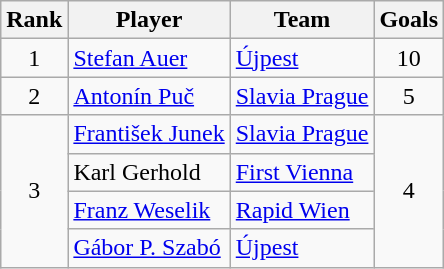<table class="wikitable" style="text-align:center">
<tr>
<th>Rank</th>
<th>Player</th>
<th>Team</th>
<th>Goals</th>
</tr>
<tr>
<td>1</td>
<td align=left> <a href='#'>Stefan Auer</a></td>
<td align=left> <a href='#'>Újpest</a></td>
<td>10</td>
</tr>
<tr>
<td>2</td>
<td align=left> <a href='#'>Antonín Puč</a></td>
<td align=left> <a href='#'>Slavia Prague</a></td>
<td>5</td>
</tr>
<tr>
<td rowspan=4>3</td>
<td align=left> <a href='#'>František Junek</a></td>
<td align=left> <a href='#'>Slavia Prague</a></td>
<td rowspan=4>4</td>
</tr>
<tr>
<td align=left> Karl Gerhold</td>
<td align=left> <a href='#'>First Vienna</a></td>
</tr>
<tr>
<td align=left> <a href='#'>Franz Weselik</a></td>
<td align=left> <a href='#'>Rapid Wien</a></td>
</tr>
<tr>
<td align=left> <a href='#'>Gábor P. Szabó</a></td>
<td align=left> <a href='#'>Újpest</a></td>
</tr>
</table>
